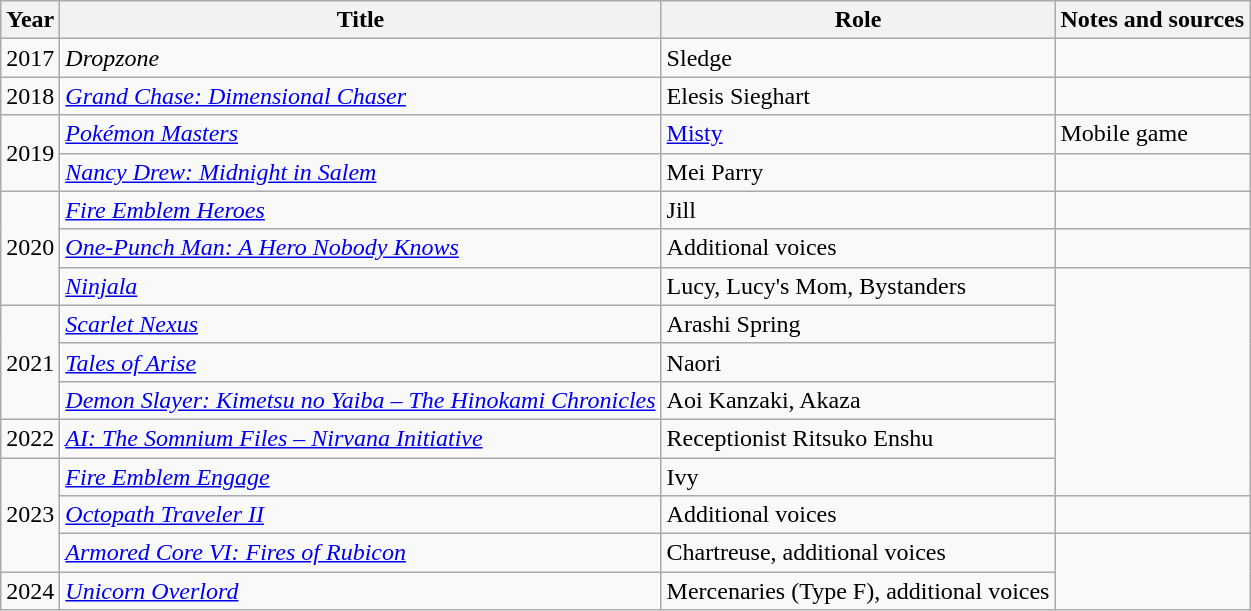<table class="wikitable">
<tr>
<th>Year</th>
<th>Title</th>
<th>Role</th>
<th>Notes and sources</th>
</tr>
<tr>
<td>2017</td>
<td><em>Dropzone</em></td>
<td>Sledge</td>
<td></td>
</tr>
<tr>
<td>2018</td>
<td><em><a href='#'>Grand Chase: Dimensional Chaser</a></em></td>
<td>Elesis Sieghart</td>
<td></td>
</tr>
<tr>
<td rowspan="2">2019</td>
<td><em><a href='#'>Pokémon Masters</a></em></td>
<td><a href='#'>Misty</a></td>
<td>Mobile game</td>
</tr>
<tr>
<td><em><a href='#'>Nancy Drew: Midnight in Salem</a></em></td>
<td>Mei Parry</td>
<td></td>
</tr>
<tr>
<td rowspan="3">2020</td>
<td><em><a href='#'>Fire Emblem Heroes</a></em></td>
<td>Jill</td>
<td></td>
</tr>
<tr>
<td><em><a href='#'>One-Punch Man: A Hero Nobody Knows</a></em></td>
<td>Additional voices</td>
<td></td>
</tr>
<tr>
<td><em><a href='#'>Ninjala</a></em></td>
<td>Lucy, Lucy's Mom, Bystanders</td>
<td rowspan="6"></td>
</tr>
<tr>
<td rowspan="3">2021</td>
<td><em><a href='#'>Scarlet Nexus</a></em></td>
<td>Arashi Spring</td>
</tr>
<tr>
<td><em><a href='#'>Tales of Arise</a></em></td>
<td>Naori</td>
</tr>
<tr>
<td><em><a href='#'>Demon Slayer: Kimetsu no Yaiba – The Hinokami Chronicles</a></em></td>
<td>Aoi Kanzaki, Akaza</td>
</tr>
<tr>
<td>2022</td>
<td><em><a href='#'>AI: The Somnium Files – Nirvana Initiative</a></em></td>
<td>Receptionist Ritsuko Enshu</td>
</tr>
<tr>
<td rowspan="3">2023</td>
<td><em><a href='#'>Fire Emblem Engage</a></em></td>
<td>Ivy</td>
</tr>
<tr>
<td><em><a href='#'>Octopath Traveler II</a></em></td>
<td>Additional voices</td>
<td></td>
</tr>
<tr>
<td><em><a href='#'>Armored Core VI: Fires of Rubicon</a></em></td>
<td>Chartreuse, additional voices</td>
<td rowspan="2"></td>
</tr>
<tr>
<td>2024</td>
<td><em><a href='#'>Unicorn Overlord</a></em></td>
<td>Mercenaries (Type F), additional voices</td>
</tr>
</table>
